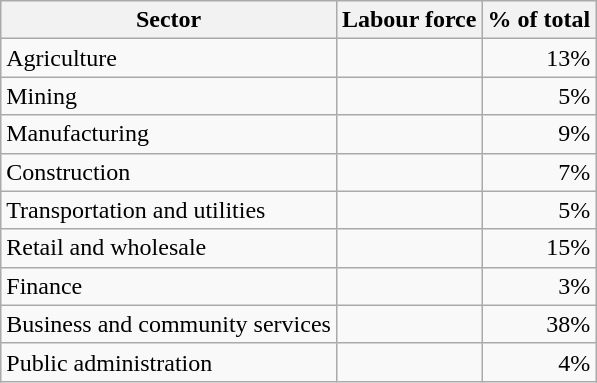<table class="wikitable sortable" style="text-align:right;">
<tr>
<th>Sector</th>
<th>Labour force</th>
<th>% of total</tr></th>
<td align="left">Agriculture</td>
<td></td>
<td>13%</tr></td>
<td align="left">Mining</td>
<td></td>
<td>5%</tr></td>
<td align="left">Manufacturing</td>
<td></td>
<td>9%</tr></td>
<td align="left">Construction</td>
<td></td>
<td>7%</tr></td>
<td align="left">Transportation and utilities</td>
<td></td>
<td>5%</tr></td>
<td align="left">Retail and wholesale</td>
<td></td>
<td>15%</tr></td>
<td align="left">Finance</td>
<td></td>
<td>3%</tr></td>
<td align="left">Business and community services</td>
<td></td>
<td>38%</tr></td>
<td align="left">Public administration</td>
<td></td>
<td>4%</tr></td>
</tr>
</table>
